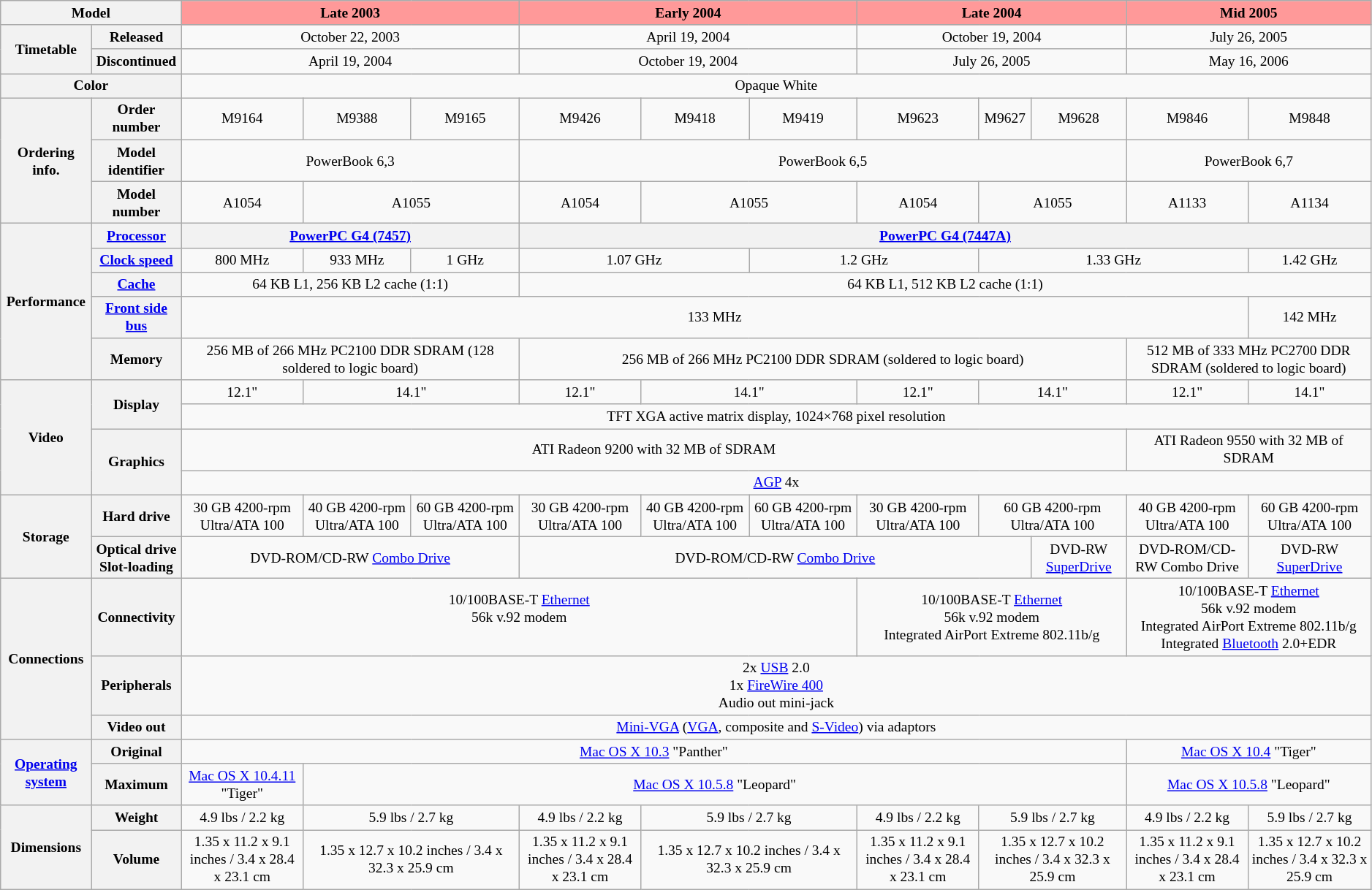<table class="wikitable mw-collapsible" style="font-size:small; text-align:center">
<tr>
<th colspan=2>Model</th>
<th colspan=3 style="background:#FF9999">Late 2003</th>
<th colspan=3 style="background:#FF9999">Early 2004</th>
<th colspan=3 style="background:#FF9999">Late 2004</th>
<th colspan=2 style="background:#FF9999">Mid 2005</th>
</tr>
<tr>
<th rowspan=2>Timetable</th>
<th>Released</th>
<td colspan=3>October 22, 2003</td>
<td colspan=3>April 19, 2004</td>
<td colspan=3>October 19, 2004</td>
<td colspan=2>July 26, 2005</td>
</tr>
<tr>
<th>Discontinued</th>
<td colspan=3>April 19, 2004</td>
<td colspan=3>October 19, 2004</td>
<td colspan=3>July 26, 2005</td>
<td colspan=2>May 16, 2006</td>
</tr>
<tr>
<th colspan=2>Color</th>
<td colspan=11>Opaque White</td>
</tr>
<tr>
<th rowspan=3>Ordering info.</th>
<th>Order number</th>
<td>M9164</td>
<td>M9388</td>
<td>M9165</td>
<td>M9426</td>
<td>M9418</td>
<td>M9419</td>
<td>M9623</td>
<td>M9627</td>
<td>M9628</td>
<td>M9846</td>
<td>M9848</td>
</tr>
<tr>
<th>Model identifier</th>
<td colspan=3>PowerBook 6,3</td>
<td colspan=6>PowerBook 6,5</td>
<td colspan=2>PowerBook 6,7</td>
</tr>
<tr>
<th>Model number</th>
<td>A1054</td>
<td colspan=2>A1055</td>
<td>A1054</td>
<td colspan=2>A1055</td>
<td>A1054</td>
<td colspan=2>A1055</td>
<td>A1133</td>
<td>A1134</td>
</tr>
<tr>
<th rowspan=5>Performance</th>
<th><a href='#'>Processor</a></th>
<th colspan=3><a href='#'>PowerPC G4 (7457)</a></th>
<th colspan=8><a href='#'>PowerPC G4 (7447A)</a></th>
</tr>
<tr>
<th><a href='#'>Clock speed</a></th>
<td>800 MHz</td>
<td>933 MHz</td>
<td>1 GHz</td>
<td colspan=2>1.07 GHz</td>
<td colspan=2>1.2 GHz</td>
<td colspan=3>1.33 GHz</td>
<td>1.42 GHz</td>
</tr>
<tr>
<th><a href='#'>Cache</a></th>
<td colspan=3>64 KB L1, 256 KB L2 cache (1:1)</td>
<td colspan=8>64 KB L1, 512 KB L2 cache (1:1)</td>
</tr>
<tr>
<th><a href='#'>Front side bus</a></th>
<td colspan=10>133 MHz</td>
<td>142 MHz</td>
</tr>
<tr>
<th>Memory</th>
<td colspan=3>256 MB of 266 MHz PC2100 DDR SDRAM (128 soldered to logic board)<br></td>
<td colspan=6>256 MB of 266 MHz PC2100 DDR SDRAM (soldered to logic board)<br></td>
<td colspan=2>512 MB of 333 MHz PC2700 DDR SDRAM (soldered to logic board)<br></td>
</tr>
<tr>
<th rowspan=4>Video</th>
<th rowspan=2>Display</th>
<td>12.1"</td>
<td colspan=2>14.1"</td>
<td>12.1"</td>
<td colspan=2>14.1"</td>
<td>12.1"</td>
<td colspan=2>14.1"</td>
<td>12.1"</td>
<td>14.1"</td>
</tr>
<tr>
<td colspan=11>TFT XGA active matrix display, 1024×768 pixel resolution</td>
</tr>
<tr>
<th rowspan=2>Graphics</th>
<td colspan=9>ATI Radeon 9200 with 32 MB of SDRAM</td>
<td colspan=2>ATI Radeon 9550 with 32 MB of SDRAM</td>
</tr>
<tr>
<td colspan=11><a href='#'>AGP</a> 4x</td>
</tr>
<tr>
<th rowspan=2>Storage</th>
<th>Hard drive</th>
<td>30 GB 4200-rpm Ultra/ATA 100</td>
<td>40 GB 4200-rpm Ultra/ATA 100</td>
<td>60 GB 4200-rpm Ultra/ATA 100</td>
<td>30 GB 4200-rpm Ultra/ATA 100</td>
<td>40 GB 4200-rpm Ultra/ATA 100</td>
<td>60 GB 4200-rpm Ultra/ATA 100</td>
<td>30 GB 4200-rpm Ultra/ATA 100</td>
<td colspan=2>60 GB 4200-rpm Ultra/ATA 100</td>
<td>40 GB 4200-rpm Ultra/ATA 100</td>
<td>60 GB 4200-rpm Ultra/ATA 100</td>
</tr>
<tr>
<th>Optical drive<br>Slot-loading</th>
<td colspan=3>DVD-ROM/CD-RW <a href='#'>Combo Drive</a></td>
<td colspan=5>DVD-ROM/CD-RW <a href='#'>Combo Drive</a><br><em></em></td>
<td>DVD-RW <a href='#'>SuperDrive</a></td>
<td>DVD-ROM/CD-RW Combo Drive<br><em></em></td>
<td>DVD-RW <a href='#'>SuperDrive</a></td>
</tr>
<tr>
<th rowspan=3>Connections</th>
<th>Connectivity</th>
<td colspan=6>10/100BASE-T <a href='#'>Ethernet</a><br>56k v.92 modem<br><br></td>
<td colspan=3>10/100BASE-T <a href='#'>Ethernet</a><br>56k v.92 modem<br>Integrated AirPort Extreme 802.11b/g<br></td>
<td colspan=2>10/100BASE-T <a href='#'>Ethernet</a><br>56k v.92 modem<br>Integrated AirPort Extreme 802.11b/g<br>Integrated <a href='#'>Bluetooth</a> 2.0+EDR</td>
</tr>
<tr>
<th>Peripherals</th>
<td colspan=11>2x <a href='#'>USB</a> 2.0<br>1x <a href='#'>FireWire 400</a><br>Audio out mini-jack</td>
</tr>
<tr>
<th>Video out</th>
<td colspan=11><a href='#'>Mini-VGA</a> (<a href='#'>VGA</a>, composite and <a href='#'>S-Video</a>) via adaptors</td>
</tr>
<tr>
<th rowspan=2><a href='#'>Operating system</a></th>
<th>Original</th>
<td colspan=9><a href='#'>Mac OS X 10.3</a> "Panther"</td>
<td colspan=2><a href='#'>Mac OS X 10.4</a> "Tiger"</td>
</tr>
<tr>
<th>Maximum</th>
<td><a href='#'>Mac OS X 10.4.11</a> "Tiger"<br></td>
<td colspan=8><a href='#'>Mac OS X 10.5.8</a> "Leopard" </td>
<td colspan=2><a href='#'>Mac OS X 10.5.8</a> "Leopard"</td>
</tr>
<tr>
<th rowspan=2>Dimensions</th>
<th>Weight</th>
<td>4.9 lbs / 2.2 kg</td>
<td colspan=2>5.9 lbs / 2.7 kg</td>
<td>4.9 lbs / 2.2 kg</td>
<td colspan=2>5.9 lbs / 2.7 kg</td>
<td>4.9 lbs / 2.2 kg</td>
<td colspan=2>5.9 lbs / 2.7 kg</td>
<td>4.9 lbs / 2.2 kg</td>
<td>5.9 lbs / 2.7 kg</td>
</tr>
<tr>
<th>Volume</th>
<td>1.35 x 11.2 x 9.1 inches / 3.4 x 28.4 x 23.1 cm</td>
<td colspan=2>1.35 x 12.7 x 10.2 inches / 3.4 x 32.3 x 25.9 cm</td>
<td>1.35 x 11.2 x 9.1 inches / 3.4 x 28.4 x 23.1 cm</td>
<td colspan=2>1.35 x 12.7 x 10.2 inches / 3.4 x 32.3 x 25.9 cm</td>
<td>1.35 x 11.2 x 9.1 inches / 3.4 x 28.4 x 23.1 cm</td>
<td colspan=2>1.35 x 12.7 x 10.2 inches / 3.4 x 32.3 x 25.9 cm</td>
<td>1.35 x 11.2 x 9.1 inches / 3.4 x 28.4 x 23.1 cm</td>
<td>1.35 x 12.7 x 10.2 inches / 3.4 x 32.3 x 25.9 cm</td>
</tr>
</table>
